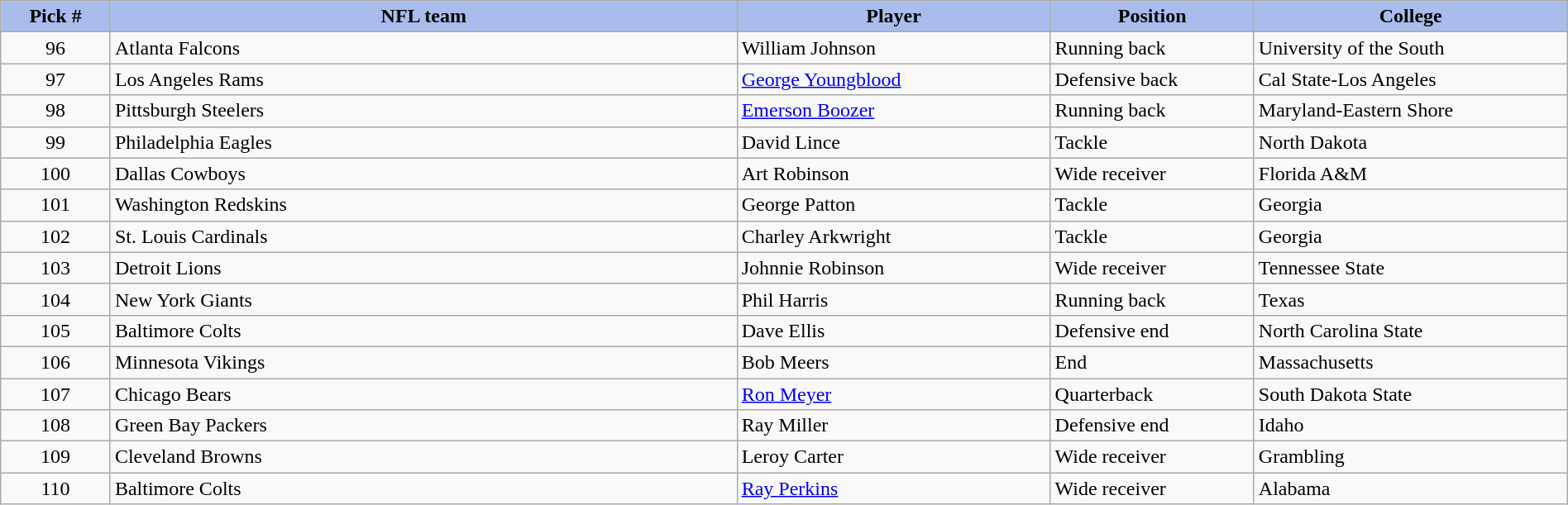<table class="wikitable sortable sortable" style="width: 100%">
<tr>
<th style="background:#A8BDEC;" width=7%>Pick #</th>
<th width=40% style="background:#A8BDEC;">NFL team</th>
<th width=20% style="background:#A8BDEC;">Player</th>
<th width=13% style="background:#A8BDEC;">Position</th>
<th style="background:#A8BDEC;">College</th>
</tr>
<tr>
<td align=center>96</td>
<td>Atlanta Falcons</td>
<td>William Johnson</td>
<td>Running back</td>
<td>University of the South</td>
</tr>
<tr>
<td align=center>97</td>
<td>Los Angeles Rams</td>
<td><a href='#'>George Youngblood</a></td>
<td>Defensive back</td>
<td>Cal State-Los Angeles</td>
</tr>
<tr>
<td align=center>98</td>
<td>Pittsburgh Steelers</td>
<td><a href='#'>Emerson Boozer</a></td>
<td>Running back</td>
<td>Maryland-Eastern Shore</td>
</tr>
<tr>
<td align=center>99</td>
<td>Philadelphia Eagles</td>
<td>David Lince</td>
<td>Tackle</td>
<td>North Dakota</td>
</tr>
<tr>
<td align=center>100</td>
<td>Dallas Cowboys</td>
<td>Art Robinson</td>
<td>Wide receiver</td>
<td>Florida A&M</td>
</tr>
<tr>
<td align=center>101</td>
<td>Washington Redskins</td>
<td>George Patton</td>
<td>Tackle</td>
<td>Georgia</td>
</tr>
<tr>
<td align=center>102</td>
<td>St. Louis Cardinals</td>
<td>Charley Arkwright</td>
<td>Tackle</td>
<td>Georgia</td>
</tr>
<tr>
<td align=center>103</td>
<td>Detroit Lions</td>
<td>Johnnie Robinson</td>
<td>Wide receiver</td>
<td>Tennessee State</td>
</tr>
<tr>
<td align=center>104</td>
<td>New York Giants</td>
<td>Phil Harris</td>
<td>Running back</td>
<td>Texas</td>
</tr>
<tr>
<td align=center>105</td>
<td>Baltimore Colts</td>
<td>Dave Ellis</td>
<td>Defensive end</td>
<td>North Carolina State</td>
</tr>
<tr>
<td align=center>106</td>
<td>Minnesota Vikings</td>
<td>Bob Meers</td>
<td>End</td>
<td>Massachusetts</td>
</tr>
<tr>
<td align=center>107</td>
<td>Chicago Bears</td>
<td><a href='#'>Ron Meyer</a></td>
<td>Quarterback</td>
<td>South Dakota State</td>
</tr>
<tr>
<td align=center>108</td>
<td>Green Bay Packers</td>
<td>Ray Miller</td>
<td>Defensive end</td>
<td>Idaho</td>
</tr>
<tr>
<td align=center>109</td>
<td>Cleveland Browns</td>
<td>Leroy Carter</td>
<td>Wide receiver</td>
<td>Grambling</td>
</tr>
<tr>
<td align=center>110</td>
<td>Baltimore Colts</td>
<td><a href='#'>Ray Perkins</a></td>
<td>Wide receiver</td>
<td>Alabama</td>
</tr>
</table>
